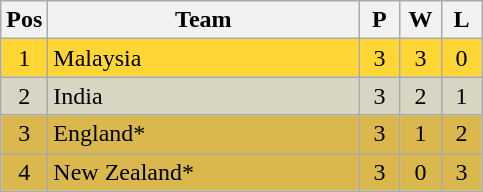<table class="wikitable" style="font-size: 100%">
<tr>
<th width=20>Pos</th>
<th width=200>Team</th>
<th width=20>P</th>
<th width=20>W</th>
<th width=20>L</th>
</tr>
<tr align=center style="background: #FFD633;">
<td>1</td>
<td align="left"> Malaysia</td>
<td>3</td>
<td>3</td>
<td>0</td>
</tr>
<tr align=center style="background: #D6D6C2;">
<td>2</td>
<td align="left"> India</td>
<td>3</td>
<td>2</td>
<td>1</td>
</tr>
<tr align=center style="background: #DBB84D;">
<td>3</td>
<td align="left"> England*</td>
<td>3</td>
<td>1</td>
<td>2</td>
</tr>
<tr align=center style="background: #DBB84D;">
<td>4</td>
<td align="left"> New Zealand*</td>
<td>3</td>
<td>0</td>
<td>3</td>
</tr>
</table>
